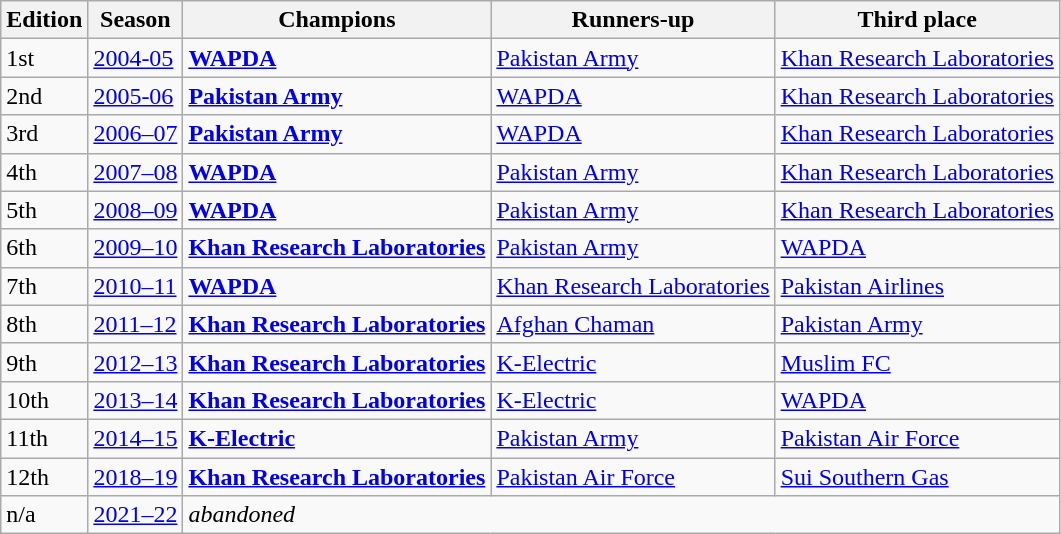<table class="wikitable">
<tr>
<th>Edition</th>
<th>Season</th>
<th>Champions</th>
<th>Runners-up</th>
<th>Third place</th>
</tr>
<tr>
<td>1st</td>
<td><a href='#'>2004-05</a></td>
<td><strong><a href='#'>WAPDA</a></strong></td>
<td><a href='#'>Pakistan Army</a></td>
<td><a href='#'>Khan Research Laboratories</a></td>
</tr>
<tr>
<td>2nd</td>
<td><a href='#'>2005-06</a></td>
<td><strong><a href='#'>Pakistan Army</a></strong></td>
<td><a href='#'>WAPDA</a></td>
<td><a href='#'>Khan Research Laboratories</a></td>
</tr>
<tr>
<td>3rd</td>
<td><a href='#'>2006–07</a></td>
<td><strong><a href='#'>Pakistan Army</a></strong></td>
<td><a href='#'>WAPDA</a></td>
<td><a href='#'>Khan Research Laboratories</a></td>
</tr>
<tr>
<td>4th</td>
<td><a href='#'>2007–08</a></td>
<td><strong><a href='#'>WAPDA</a></strong></td>
<td><a href='#'>Pakistan Army</a></td>
<td><a href='#'>Khan Research Laboratories</a></td>
</tr>
<tr>
<td>5th</td>
<td><a href='#'>2008–09</a></td>
<td><strong><a href='#'>WAPDA</a></strong></td>
<td><a href='#'>Pakistan Army</a></td>
<td><a href='#'>Khan Research Laboratories</a></td>
</tr>
<tr>
<td>6th</td>
<td><a href='#'>2009–10</a></td>
<td><a href='#'><strong>Khan Research Laboratories</strong></a></td>
<td><a href='#'>Pakistan Army</a></td>
<td><a href='#'>WAPDA</a></td>
</tr>
<tr>
<td>7th</td>
<td><a href='#'>2010–11</a></td>
<td><strong><a href='#'>WAPDA</a></strong></td>
<td><a href='#'>Khan Research Laboratories</a></td>
<td><a href='#'>Pakistan Airlines</a></td>
</tr>
<tr>
<td>8th</td>
<td><a href='#'>2011–12</a></td>
<td><a href='#'><strong>Khan Research Laboratories</strong></a></td>
<td><a href='#'>Afghan Chaman</a></td>
<td><a href='#'>Pakistan Army</a></td>
</tr>
<tr>
<td>9th</td>
<td><a href='#'>2012–13</a></td>
<td><a href='#'><strong>Khan Research Laboratories</strong></a></td>
<td><a href='#'>K-Electric</a></td>
<td><a href='#'>Muslim FC</a></td>
</tr>
<tr>
<td>10th</td>
<td><a href='#'>2013–14</a></td>
<td><a href='#'><strong>Khan Research Laboratories</strong></a></td>
<td><a href='#'>K-Electric</a></td>
<td><a href='#'>WAPDA</a></td>
</tr>
<tr>
<td>11th</td>
<td><a href='#'>2014–15</a></td>
<td><strong><a href='#'>K-Electric</a></strong></td>
<td><a href='#'>Pakistan Army</a></td>
<td><a href='#'>Pakistan Air Force</a></td>
</tr>
<tr>
<td>12th</td>
<td><a href='#'>2018–19</a></td>
<td><a href='#'><strong>Khan Research Laboratories</strong></a></td>
<td><a href='#'>Pakistan Air Force</a></td>
<td><a href='#'>Sui Southern Gas</a></td>
</tr>
<tr>
<td>n/a</td>
<td><a href='#'>2021–22</a></td>
<td colspan="3"><em>abandoned</em></td>
</tr>
</table>
